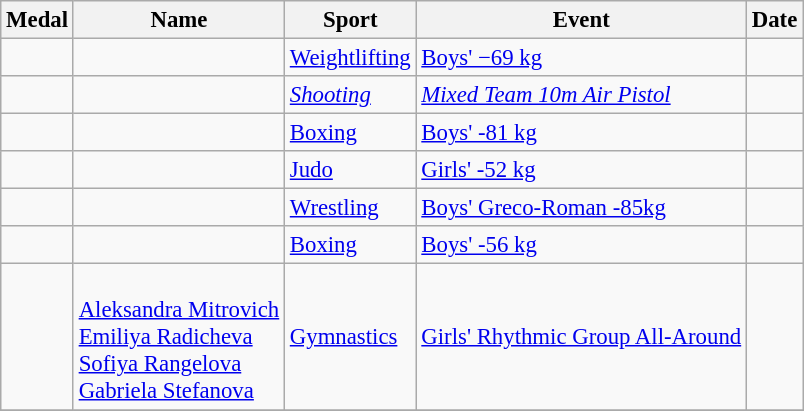<table class="wikitable sortable" style="font-size: 95%;">
<tr>
<th>Medal</th>
<th>Name</th>
<th>Sport</th>
<th>Event</th>
<th>Date</th>
</tr>
<tr>
<td></td>
<td></td>
<td><a href='#'>Weightlifting</a></td>
<td><a href='#'>Boys' −69 kg</a></td>
<td></td>
</tr>
<tr>
<td><em> </em></td>
<td><em> </em></td>
<td><em><a href='#'>Shooting</a></em></td>
<td><em><a href='#'>Mixed Team 10m Air Pistol</a> </em></td>
<td><em></em></td>
</tr>
<tr>
<td></td>
<td></td>
<td><a href='#'>Boxing</a></td>
<td><a href='#'>Boys' -81 kg</a></td>
<td></td>
</tr>
<tr>
<td></td>
<td></td>
<td><a href='#'>Judo</a></td>
<td><a href='#'>Girls' -52 kg</a></td>
<td></td>
</tr>
<tr>
<td></td>
<td></td>
<td><a href='#'>Wrestling</a></td>
<td><a href='#'>Boys' Greco-Roman -85kg</a></td>
<td></td>
</tr>
<tr>
<td></td>
<td></td>
<td><a href='#'>Boxing</a></td>
<td><a href='#'>Boys' -56 kg</a></td>
<td></td>
</tr>
<tr>
<td></td>
<td><br><a href='#'>Aleksandra Mitrovich</a><br><a href='#'>Emiliya Radicheva</a><br><a href='#'>Sofiya Rangelova</a><br><a href='#'>Gabriela Stefanova</a></td>
<td><a href='#'>Gymnastics</a></td>
<td><a href='#'>Girls' Rhythmic Group All-Around</a></td>
<td></td>
</tr>
<tr>
</tr>
</table>
